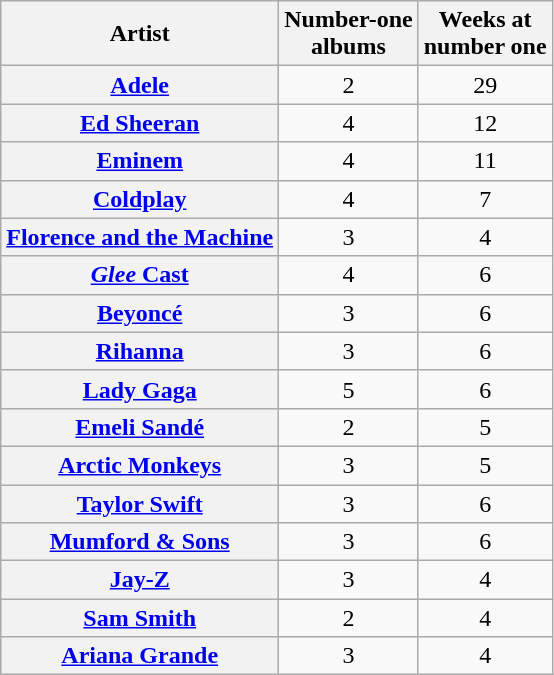<table class="wikitable plainrowheaders sortable">
<tr>
<th scope=col>Artist</th>
<th scope=col>Number-one<br>albums</th>
<th scope=col>Weeks at<br>number one</th>
</tr>
<tr>
<th scope=row><a href='#'>Adele</a></th>
<td align=center>2</td>
<td align=center>29</td>
</tr>
<tr>
<th scope=row><a href='#'>Ed Sheeran</a></th>
<td align=center>4</td>
<td align=center>12</td>
</tr>
<tr>
<th scope=row><a href='#'>Eminem</a></th>
<td align=center>4</td>
<td align=center>11</td>
</tr>
<tr>
<th scope=row><a href='#'>Coldplay</a></th>
<td align=center>4</td>
<td align=center>7</td>
</tr>
<tr>
<th scope=row><a href='#'>Florence and the Machine</a></th>
<td align=center>3</td>
<td align=center>4</td>
</tr>
<tr>
<th scope=row><a href='#'><em>Glee</em> Cast</a></th>
<td align=center>4</td>
<td align=center>6</td>
</tr>
<tr>
<th scope=row><a href='#'>Beyoncé</a></th>
<td align=center>3</td>
<td align=center>6</td>
</tr>
<tr>
<th scope=row><a href='#'>Rihanna</a></th>
<td align=center>3</td>
<td align=center>6</td>
</tr>
<tr>
<th scope=row><a href='#'>Lady Gaga</a></th>
<td align=center>5</td>
<td align=center>6</td>
</tr>
<tr>
<th scope=row><a href='#'>Emeli Sandé</a></th>
<td align=center>2</td>
<td align=center>5</td>
</tr>
<tr>
<th scope=row><a href='#'>Arctic Monkeys</a></th>
<td align=center>3</td>
<td align=center>5</td>
</tr>
<tr>
<th scope=row><a href='#'>Taylor Swift</a></th>
<td align=center>3</td>
<td align=center>6</td>
</tr>
<tr>
<th scope=row><a href='#'>Mumford & Sons</a></th>
<td align=center>3</td>
<td align=center>6</td>
</tr>
<tr>
<th scope=row><a href='#'>Jay-Z</a></th>
<td align=center>3</td>
<td align=center>4</td>
</tr>
<tr>
<th scope=row><a href='#'>Sam Smith</a></th>
<td align=center>2</td>
<td align=center>4</td>
</tr>
<tr>
<th scope=row><a href='#'>Ariana Grande</a></th>
<td align=center>3</td>
<td align=center>4</td>
</tr>
</table>
